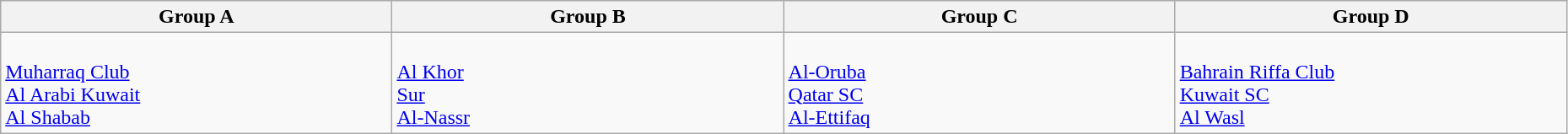<table class="wikitable" width=98%>
<tr>
<th width=20%>Group A</th>
<th width=20%>Group B</th>
<th width=20%>Group C</th>
<th width=20%>Group D</th>
</tr>
<tr>
<td><br> <a href='#'>Muharraq Club</a> <br>
 <a href='#'>Al Arabi Kuwait</a> <br>
 <a href='#'>Al Shabab</a> <br></td>
<td><br> <a href='#'>Al Khor</a> <br>
 <a href='#'>Sur</a> <br>
 <a href='#'>Al-Nassr</a> <br></td>
<td><br> <a href='#'>Al-Oruba</a> <br>
 <a href='#'>Qatar SC</a> <br>
 <a href='#'>Al-Ettifaq</a> <br></td>
<td><br> <a href='#'>Bahrain Riffa Club</a> <br>
 <a href='#'>Kuwait SC</a> <br>
 <a href='#'>Al Wasl</a> <br></td>
</tr>
</table>
